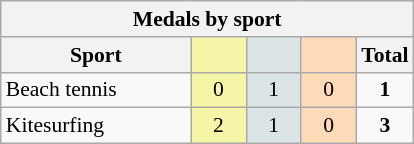<table class="wikitable" style="font-size:90%; text-align:center;">
<tr>
<th colspan="5">Medals by sport</th>
</tr>
<tr>
<th width="120">Sport</th>
<th scope="col" width="30" style="background:#F7F6A8;"></th>
<th scope="col" width="30" style="background:#DCE5E5;"></th>
<th scope="col" width="30" style="background:#FFDAB9;"></th>
<th width="30">Total</th>
</tr>
<tr>
<td align="left">Beach tennis</td>
<td style="background:#F7F6A8;">0</td>
<td style="background:#DCE5E5;">1</td>
<td style="background:#FFDAB9;">0</td>
<td><strong>1</strong></td>
</tr>
<tr>
<td align="left">Kitesurfing</td>
<td style="background:#F7F6A8;">2</td>
<td style="background:#DCE5E5;">1</td>
<td style="background:#FFDAB9;">0</td>
<td><strong>3</strong></td>
</tr>
</table>
